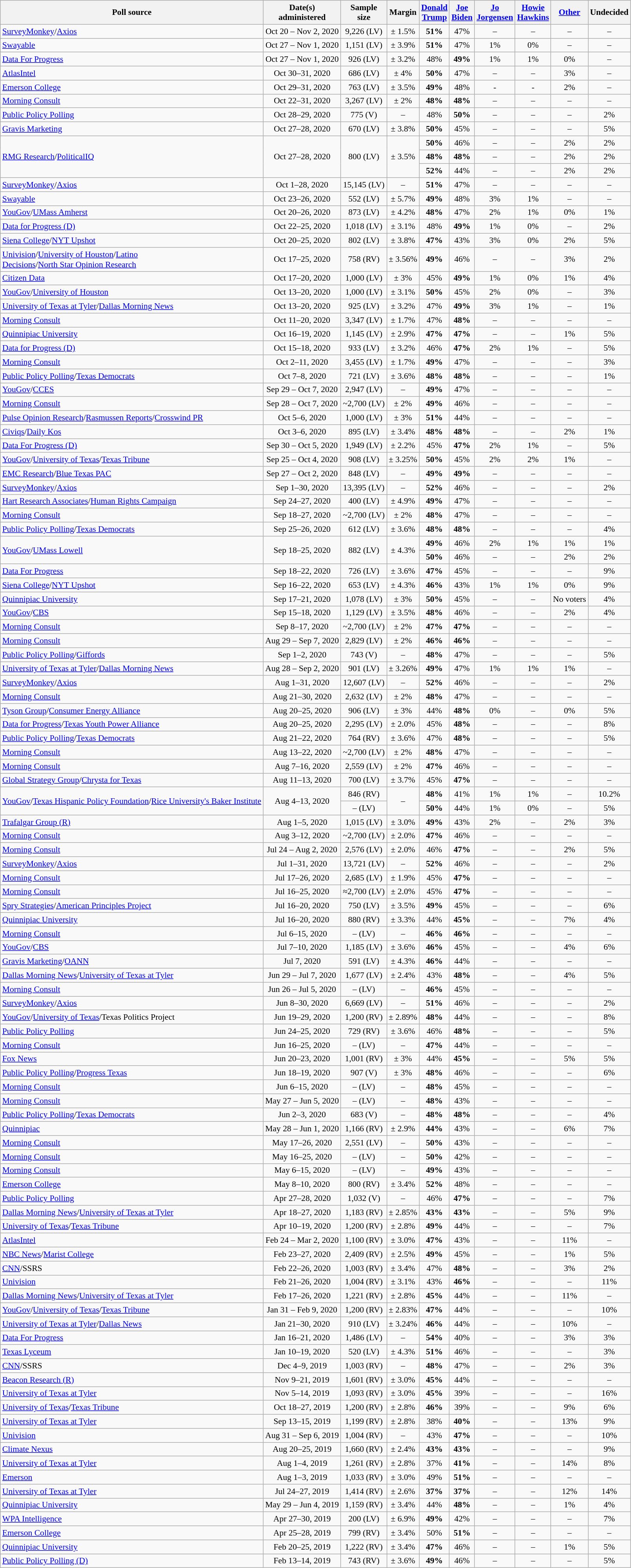<table class="wikitable sortable mw-collapsible mw-collapsed" style="font-size:90%;text-align:center;line-height:17px">
<tr>
<th>Poll source</th>
<th>Date(s)<br>administered</th>
<th>Sample<br>size</th>
<th>Margin<br></th>
<th class="unsortable"><a href='#'>Donald<br>Trump</a><br><small></small></th>
<th class="unsortable"><a href='#'>Joe<br>Biden</a><br><small></small></th>
<th class="unsortable"><a href='#'>Jo<br>Jorgensen</a><br><small></small></th>
<th class="unsortable"><a href='#'>Howie<br>Hawkins</a><br><small></small></th>
<th class="unsortable"><a href='#'>Other</a></th>
<th class="unsortable">Undecided</th>
</tr>
<tr>
<td style="text-align:left;"><a href='#'>SurveyMonkey</a>/<a href='#'>Axios</a></td>
<td>Oct 20 – Nov 2, 2020</td>
<td>9,226 (LV)</td>
<td>± 1.5%</td>
<td><strong>51%</strong></td>
<td>47%</td>
<td>–</td>
<td>–</td>
<td>–</td>
<td>–</td>
</tr>
<tr>
<td style="text-align:left;"><a href='#'>Swayable</a></td>
<td>Oct 27 – Nov 1, 2020</td>
<td>1,151 (LV)</td>
<td>± 3.9%</td>
<td><strong>51%</strong></td>
<td>47%</td>
<td>1%</td>
<td>0%</td>
<td>–</td>
<td>–</td>
</tr>
<tr>
<td style="text-align:left;"><a href='#'>Data For Progress</a></td>
<td>Oct 27 – Nov 1, 2020</td>
<td>926 (LV)</td>
<td>± 3.2%</td>
<td>48%</td>
<td><strong>49%</strong></td>
<td>1%</td>
<td>1%</td>
<td>0%</td>
<td>–</td>
</tr>
<tr>
<td style="text-align:left;"><a href='#'>AtlasIntel</a></td>
<td>Oct 30–31, 2020</td>
<td>686 (LV)</td>
<td>± 4%</td>
<td><strong>50%</strong></td>
<td>47%</td>
<td>–</td>
<td>–</td>
<td>3%</td>
<td>–</td>
</tr>
<tr>
<td style="text-align:left;"><a href='#'>Emerson College</a></td>
<td>Oct 29–31, 2020</td>
<td>763 (LV)</td>
<td>± 3.5%</td>
<td><strong>49%</strong></td>
<td>48%</td>
<td>-</td>
<td>-</td>
<td>2%</td>
<td>–</td>
</tr>
<tr>
<td style="text-align:left;"><a href='#'>Morning Consult</a></td>
<td>Oct 22–31, 2020</td>
<td>3,267 (LV)</td>
<td>± 2%</td>
<td><strong>48%</strong></td>
<td><strong>48%</strong></td>
<td>–</td>
<td>–</td>
<td>–</td>
<td>–</td>
</tr>
<tr>
<td style="text-align:left;"><a href='#'>Public Policy Polling</a></td>
<td>Oct 28–29, 2020</td>
<td>775 (V)</td>
<td>–</td>
<td>48%</td>
<td><strong>50%</strong></td>
<td>–</td>
<td>–</td>
<td>–</td>
<td>2%</td>
</tr>
<tr>
<td style="text-align:left;"><a href='#'>Gravis Marketing</a></td>
<td>Oct 27–28, 2020</td>
<td>670 (LV)</td>
<td>± 3.8%</td>
<td><strong>50%</strong></td>
<td>45%</td>
<td>–</td>
<td>–</td>
<td>–</td>
<td>5%</td>
</tr>
<tr>
<td rowspan=3 style="text-align:left;"><a href='#'>RMG Research</a>/<a href='#'>PoliticalIQ</a></td>
<td rowspan=3>Oct 27–28, 2020</td>
<td rowspan=3>800 (LV)</td>
<td rowspan=3>± 3.5%</td>
<td><strong>50%</strong></td>
<td>46%</td>
<td>–</td>
<td>–</td>
<td>2%</td>
<td>2%</td>
</tr>
<tr>
<td><strong>48%</strong></td>
<td><strong>48%</strong></td>
<td>–</td>
<td>–</td>
<td>2%</td>
<td>2%</td>
</tr>
<tr>
<td><strong>52%</strong></td>
<td>44%</td>
<td>–</td>
<td>–</td>
<td>2%</td>
<td>2%</td>
</tr>
<tr>
<td style="text-align:left;"><a href='#'>SurveyMonkey</a>/<a href='#'>Axios</a></td>
<td>Oct 1–28, 2020</td>
<td>15,145 (LV)</td>
<td>–</td>
<td><strong>51%</strong></td>
<td>47%</td>
<td>–</td>
<td>–</td>
<td>–</td>
<td>–</td>
</tr>
<tr>
<td style="text-align:left;"><a href='#'>Swayable</a></td>
<td>Oct 23–26, 2020</td>
<td>552 (LV)</td>
<td>± 5.7%</td>
<td><strong>49%</strong></td>
<td>48%</td>
<td>3%</td>
<td>1%</td>
<td>–</td>
<td>–</td>
</tr>
<tr>
<td style="text-align:left;"><a href='#'>YouGov</a>/<a href='#'>UMass Amherst</a></td>
<td>Oct 20–26, 2020</td>
<td>873 (LV)</td>
<td>± 4.2%</td>
<td><strong>48%</strong></td>
<td>47%</td>
<td>2%</td>
<td>1%</td>
<td>0%</td>
<td>1%</td>
</tr>
<tr>
<td style="text-align:left;"><a href='#'>Data for Progress (D)</a></td>
<td>Oct 22–25, 2020</td>
<td>1,018 (LV)</td>
<td>± 3.1%</td>
<td>48%</td>
<td><strong>49%</strong></td>
<td>1%</td>
<td>0%</td>
<td>–</td>
<td>2%</td>
</tr>
<tr>
<td style="text-align:left;"><a href='#'>Siena College</a>/<a href='#'>NYT Upshot</a></td>
<td>Oct 20–25, 2020</td>
<td>802 (LV)</td>
<td>± 3.8%</td>
<td><strong>47%</strong></td>
<td>43%</td>
<td>3%</td>
<td>0%</td>
<td>2%</td>
<td>5%</td>
</tr>
<tr>
<td style="text-align:left;"><a href='#'>Univision</a>/<a href='#'>University of Houston</a>/<a href='#'>Latino<br>Decisions</a>/<a href='#'>North Star Opinion Research</a></td>
<td>Oct 17–25, 2020</td>
<td>758 (RV)</td>
<td>± 3.56%</td>
<td><strong>49%</strong></td>
<td>46%</td>
<td>–</td>
<td>–</td>
<td>3%</td>
<td>2%</td>
</tr>
<tr>
<td style="text-align:left;"><a href='#'>Citizen Data</a></td>
<td>Oct 17–20, 2020</td>
<td>1,000 (LV)</td>
<td>± 3%</td>
<td>45%</td>
<td><strong>49%</strong></td>
<td>1%</td>
<td>0%</td>
<td>1%</td>
<td>4%</td>
</tr>
<tr>
<td style="text-align:left;"><a href='#'>YouGov</a>/<a href='#'>University of Houston</a></td>
<td>Oct 13–20, 2020</td>
<td>1,000 (LV)</td>
<td>± 3.1%</td>
<td><strong>50%</strong></td>
<td>45%</td>
<td>2%</td>
<td>0%</td>
<td>–</td>
<td>3%</td>
</tr>
<tr>
<td style="text-align:left;"><a href='#'>University of Texas at Tyler</a>/<a href='#'>Dallas Morning News</a></td>
<td>Oct 13–20, 2020</td>
<td>925 (LV)</td>
<td>± 3.2%</td>
<td>47%</td>
<td><strong>49%</strong></td>
<td>3%</td>
<td>1%</td>
<td>–</td>
<td>1%</td>
</tr>
<tr>
<td style="text-align:left;"><a href='#'>Morning Consult</a></td>
<td>Oct 11–20, 2020</td>
<td>3,347 (LV)</td>
<td>± 1.7%</td>
<td>47%</td>
<td><strong>48%</strong></td>
<td>–</td>
<td>–</td>
<td>–</td>
<td>–</td>
</tr>
<tr>
<td style="text-align:left;"><a href='#'>Quinnipiac University</a></td>
<td>Oct 16–19, 2020</td>
<td>1,145 (LV)</td>
<td>± 2.9%</td>
<td><strong>47%</strong></td>
<td><strong>47%</strong></td>
<td>–</td>
<td>–</td>
<td>1%</td>
<td>5%</td>
</tr>
<tr>
<td style="text-align:left;"><a href='#'>Data for Progress (D)</a></td>
<td>Oct 15–18, 2020</td>
<td>933 (LV)</td>
<td>± 3.2%</td>
<td>46%</td>
<td><strong>47%</strong></td>
<td>2%</td>
<td>1%</td>
<td>–</td>
<td>5%</td>
</tr>
<tr>
<td style="text-align:left;"><a href='#'>Morning Consult</a></td>
<td>Oct 2–11, 2020</td>
<td>3,455 (LV)</td>
<td>± 1.7%</td>
<td><strong>49%</strong></td>
<td>47%</td>
<td>–</td>
<td>–</td>
<td>–</td>
<td>3%</td>
</tr>
<tr>
<td style="text-align:left;"><a href='#'>Public Policy Polling</a>/<a href='#'>Texas Democrats</a></td>
<td>Oct 7–8, 2020</td>
<td>721 (LV)</td>
<td>± 3.6%</td>
<td><strong>48%</strong></td>
<td><strong>48%</strong></td>
<td>–</td>
<td>–</td>
<td>–</td>
<td>1%</td>
</tr>
<tr>
<td style="text-align:left;"><a href='#'>YouGov</a>/<a href='#'>CCES</a></td>
<td>Sep 29 – Oct 7, 2020</td>
<td>2,947 (LV)</td>
<td>–</td>
<td><strong>49%</strong></td>
<td>47%</td>
<td>–</td>
<td>–</td>
<td>–</td>
<td>–</td>
</tr>
<tr>
<td style="text-align:left;"><a href='#'>Morning Consult</a></td>
<td>Sep 28 – Oct 7, 2020</td>
<td>~2,700 (LV)</td>
<td>± 2%</td>
<td><strong>49%</strong></td>
<td>46%</td>
<td>–</td>
<td>–</td>
<td>–</td>
<td>–</td>
</tr>
<tr>
<td style="text-align:left;"><a href='#'>Pulse Opinion Research</a>/<a href='#'>Rasmussen Reports</a>/<a href='#'>Crosswind PR</a></td>
<td>Oct 5–6, 2020</td>
<td>1,000 (LV)</td>
<td>± 3%</td>
<td><strong>51%</strong></td>
<td>44%</td>
<td>–</td>
<td>–</td>
<td>–</td>
<td>–</td>
</tr>
<tr>
<td style="text-align:left;"><a href='#'>Civiqs</a>/<a href='#'>Daily Kos</a></td>
<td>Oct 3–6, 2020</td>
<td>895 (LV)</td>
<td>± 3.4%</td>
<td><strong>48%</strong></td>
<td><strong>48%</strong></td>
<td>–</td>
<td>–</td>
<td>2%</td>
<td>1%</td>
</tr>
<tr>
<td style="text-align:left;"><a href='#'>Data For Progress (D)</a></td>
<td>Sep 30 – Oct 5, 2020</td>
<td>1,949 (LV)</td>
<td>± 2.2%</td>
<td>45%</td>
<td><strong>47%</strong></td>
<td>2%</td>
<td>1%</td>
<td>–</td>
<td>5%</td>
</tr>
<tr>
<td style="text-align:left;"><a href='#'>YouGov</a>/<a href='#'>University of Texas</a>/<a href='#'>Texas Tribune</a></td>
<td>Sep 25 – Oct 4, 2020</td>
<td>908 (LV)</td>
<td>± 3.25%</td>
<td><strong>50%</strong></td>
<td>45%</td>
<td>2%</td>
<td>2%</td>
<td>1%</td>
<td>–</td>
</tr>
<tr>
<td style="text-align:left;"><a href='#'>EMC Research</a>/<a href='#'>Blue Texas PAC</a></td>
<td>Sep 27 – Oct 2, 2020</td>
<td>848 (LV)</td>
<td>–</td>
<td><strong>49%</strong></td>
<td><strong>49%</strong></td>
<td>–</td>
<td>–</td>
<td>–</td>
<td>–</td>
</tr>
<tr>
<td style="text-align:left;"><a href='#'>SurveyMonkey</a>/<a href='#'>Axios</a></td>
<td>Sep 1–30, 2020</td>
<td>13,395 (LV)</td>
<td>–</td>
<td><strong>52%</strong></td>
<td>46%</td>
<td>–</td>
<td>–</td>
<td>–</td>
<td>2%</td>
</tr>
<tr>
<td style="text-align:left;"><a href='#'>Hart Research Associates</a>/<a href='#'>Human Rights Campaign</a></td>
<td>Sep 24–27, 2020</td>
<td>400 (LV)</td>
<td>± 4.9%</td>
<td><strong>49%</strong></td>
<td>47%</td>
<td>–</td>
<td>–</td>
<td>–</td>
<td>–</td>
</tr>
<tr>
<td style="text-align:left;"><a href='#'>Morning Consult</a></td>
<td>Sep 18–27, 2020</td>
<td>~2,700 (LV)</td>
<td>± 2%</td>
<td><strong>48%</strong></td>
<td>47%</td>
<td>–</td>
<td>–</td>
<td>–</td>
<td>–</td>
</tr>
<tr>
<td style="text-align:left;"><a href='#'>Public Policy Polling</a>/<a href='#'>Texas Democrats</a> </td>
<td>Sep 25–26, 2020</td>
<td>612 (LV)</td>
<td>± 3.6%</td>
<td><strong>48%</strong></td>
<td><strong>48%</strong></td>
<td>–</td>
<td>–</td>
<td>–</td>
<td>4%</td>
</tr>
<tr>
<td rowspan=2 style="text-align:left;"><a href='#'>YouGov</a>/<a href='#'>UMass Lowell</a></td>
<td rowspan=2>Sep 18–25, 2020</td>
<td rowspan=2>882 (LV)</td>
<td rowspan=2>± 4.3%</td>
<td><strong>49%</strong></td>
<td>46%</td>
<td>2%</td>
<td>1%</td>
<td>1%</td>
<td>1%</td>
</tr>
<tr>
<td><strong>50%</strong></td>
<td>46%</td>
<td>–</td>
<td>–</td>
<td>2%</td>
<td>2%</td>
</tr>
<tr>
<td style="text-align:left;"><a href='#'>Data For Progress</a></td>
<td>Sep 18–22, 2020</td>
<td>726 (LV)</td>
<td>± 3.6%</td>
<td><strong>47%</strong></td>
<td>45%</td>
<td>–</td>
<td>–</td>
<td>–</td>
<td>9%</td>
</tr>
<tr>
<td style="text-align:left;"><a href='#'>Siena College</a>/<a href='#'>NYT Upshot</a></td>
<td>Sep 16–22, 2020</td>
<td>653 (LV)</td>
<td>± 4.3%</td>
<td><strong>46%</strong></td>
<td>43%</td>
<td>1%</td>
<td>1%</td>
<td>0%</td>
<td>9%</td>
</tr>
<tr>
<td style="text-align:left;"><a href='#'>Quinnipiac University</a></td>
<td>Sep 17–21, 2020</td>
<td>1,078 (LV)</td>
<td>± 3%</td>
<td><strong>50%</strong></td>
<td>45%</td>
<td>–</td>
<td>–</td>
<td>No voters</td>
<td>4%</td>
</tr>
<tr>
<td style="text-align:left;"><a href='#'>YouGov</a>/<a href='#'>CBS</a></td>
<td>Sep 15–18, 2020</td>
<td>1,129 (LV)</td>
<td>± 3.5%</td>
<td><strong>48%</strong></td>
<td>46%</td>
<td>–</td>
<td>–</td>
<td>2%</td>
<td>4%</td>
</tr>
<tr>
<td style="text-align:left;"><a href='#'>Morning Consult</a></td>
<td>Sep 8–17, 2020</td>
<td>~2,700 (LV)</td>
<td>± 2%</td>
<td><strong>47%</strong></td>
<td><strong>47%</strong></td>
<td>–</td>
<td>–</td>
<td>–</td>
<td>–</td>
</tr>
<tr>
<td style="text-align:left;"><a href='#'>Morning Consult</a></td>
<td>Aug 29 – Sep 7, 2020</td>
<td>2,829 (LV)</td>
<td>± 2%</td>
<td><strong>46%</strong></td>
<td><strong>46%</strong></td>
<td>–</td>
<td>–</td>
<td>–</td>
<td>–</td>
</tr>
<tr>
<td style="text-align:left;"><a href='#'>Public Policy Polling</a>/<a href='#'>Giffords</a></td>
<td>Sep 1–2, 2020</td>
<td>743 (V)</td>
<td>–</td>
<td><strong>48%</strong></td>
<td>47%</td>
<td>–</td>
<td>–</td>
<td>–</td>
<td>5%</td>
</tr>
<tr>
<td style="text-align:left;"><a href='#'>University of Texas at Tyler</a>/<a href='#'>Dallas Morning News</a></td>
<td>Aug 28 – Sep 2, 2020</td>
<td>901 (LV)</td>
<td>± 3.26%</td>
<td><strong>49%</strong></td>
<td>47%</td>
<td>1%</td>
<td>1%</td>
<td>1%</td>
<td>–</td>
</tr>
<tr>
<td style="text-align:left;"><a href='#'>SurveyMonkey</a>/<a href='#'>Axios</a></td>
<td>Aug 1–31, 2020</td>
<td>12,607 (LV)</td>
<td>–</td>
<td><strong>52%</strong></td>
<td>46%</td>
<td>–</td>
<td>–</td>
<td>–</td>
<td>2%</td>
</tr>
<tr>
<td style="text-align:left;"><a href='#'>Morning Consult</a></td>
<td>Aug 21–30, 2020</td>
<td>2,632 (LV)</td>
<td>± 2%</td>
<td><strong>48%</strong></td>
<td>47%</td>
<td>–</td>
<td>–</td>
<td>–</td>
<td>–</td>
</tr>
<tr>
<td style="text-align:left;"><a href='#'>Tyson Group</a>/<a href='#'>Consumer Energy Alliance</a></td>
<td>Aug 20–25, 2020</td>
<td>906 (LV)</td>
<td>± 3%</td>
<td>44%</td>
<td><strong>48%</strong></td>
<td>0%</td>
<td>–</td>
<td>0%</td>
<td>5%</td>
</tr>
<tr>
<td style="text-align:left;"><a href='#'>Data for Progress</a>/<a href='#'>Texas Youth Power Alliance</a></td>
<td>Aug 20–25, 2020</td>
<td>2,295 (LV)</td>
<td>± 2.0%</td>
<td>45%</td>
<td><strong>48%</strong></td>
<td>–</td>
<td>–</td>
<td>–</td>
<td>8%</td>
</tr>
<tr>
<td style="text-align:left;"><a href='#'>Public Policy Polling</a>/<a href='#'>Texas Democrats</a></td>
<td>Aug 21–22, 2020</td>
<td>764 (RV)</td>
<td>± 3.6%</td>
<td>47%</td>
<td><strong>48%</strong></td>
<td>–</td>
<td>–</td>
<td>–</td>
<td>5%</td>
</tr>
<tr>
<td style="text-align:left;"><a href='#'>Morning Consult</a></td>
<td>Aug 13–22, 2020</td>
<td>~2,700 (LV)</td>
<td>± 2%</td>
<td><strong>48%</strong></td>
<td>47%</td>
<td>–</td>
<td>–</td>
<td>–</td>
<td>–</td>
</tr>
<tr>
<td style="text-align:left;"><a href='#'>Morning Consult</a></td>
<td>Aug 7–16, 2020</td>
<td>2,559 (LV)</td>
<td>± 2%</td>
<td><strong>47%</strong></td>
<td>46%</td>
<td>–</td>
<td>–</td>
<td>–</td>
<td>–</td>
</tr>
<tr>
<td style="text-align:left;"><a href='#'>Global Strategy Group</a>/<a href='#'>Chrysta for Texas</a></td>
<td>Aug 11–13, 2020</td>
<td>700 (LV)</td>
<td>± 3.7%</td>
<td>45%</td>
<td><strong>47%</strong></td>
<td>–</td>
<td>–</td>
<td>–</td>
<td>–</td>
</tr>
<tr>
<td rowspan="2" style="text-align:left;"><a href='#'>YouGov</a>/<a href='#'>Texas Hispanic Policy Foundation</a>/<a href='#'>Rice University's Baker Institute</a></td>
<td rowspan="2">Aug 4–13, 2020</td>
<td>846 (RV)</td>
<td rowspan="2">–</td>
<td><strong>48%</strong></td>
<td>41%</td>
<td>1%</td>
<td>1%</td>
<td>–</td>
<td>10.2%</td>
</tr>
<tr>
<td>– (LV)</td>
<td><strong>50%</strong></td>
<td>44%</td>
<td>1%</td>
<td>0%</td>
<td>–</td>
<td>5%</td>
</tr>
<tr>
<td style="text-align:left;"><a href='#'>Trafalgar Group (R)</a></td>
<td>Aug 1–5, 2020</td>
<td>1,015 (LV)</td>
<td>± 3.0%</td>
<td><strong>49%</strong></td>
<td>43%</td>
<td>2%</td>
<td>–</td>
<td>2%</td>
<td>3%</td>
</tr>
<tr>
<td style="text-align:left;"><a href='#'>Morning Consult</a></td>
<td>Aug 3–12, 2020</td>
<td>~2,700 (LV)</td>
<td>± 2.0%</td>
<td><strong>47%</strong></td>
<td>46%</td>
<td>–</td>
<td>–</td>
<td>–</td>
<td>–</td>
</tr>
<tr>
<td style="text-align:left;"><a href='#'>Morning Consult</a></td>
<td>Jul 24 – Aug 2, 2020</td>
<td>2,576 (LV)</td>
<td>± 2.0%</td>
<td>46%</td>
<td><strong>47%</strong></td>
<td>–</td>
<td>–</td>
<td>2%</td>
<td>5%</td>
</tr>
<tr>
<td style="text-align:left;"><a href='#'>SurveyMonkey</a>/<a href='#'>Axios</a></td>
<td>Jul 1–31, 2020</td>
<td>13,721 (LV)</td>
<td>–</td>
<td><strong>52%</strong></td>
<td>46%</td>
<td>–</td>
<td>–</td>
<td>–</td>
<td>2%</td>
</tr>
<tr>
<td style="text-align:left;"><a href='#'>Morning Consult</a></td>
<td>Jul 17–26, 2020</td>
<td>2,685 (LV)</td>
<td>± 1.9%</td>
<td>45%</td>
<td><strong>47%</strong></td>
<td>–</td>
<td>–</td>
<td>–</td>
<td>–</td>
</tr>
<tr>
<td style="text-align:left;"><a href='#'>Morning Consult</a></td>
<td>Jul 16–25, 2020</td>
<td>≈2,700 (LV)</td>
<td>± 2.0%</td>
<td>45%</td>
<td><strong>47%</strong></td>
<td>–</td>
<td>–</td>
<td>–</td>
<td>–</td>
</tr>
<tr>
<td style="text-align:left;"><a href='#'>Spry Strategies</a>/<a href='#'>American Principles Project</a></td>
<td>Jul 16–20, 2020</td>
<td>750 (LV)</td>
<td>± 3.5%</td>
<td><strong>49%</strong></td>
<td>45%</td>
<td>–</td>
<td>–</td>
<td>–</td>
<td>6%</td>
</tr>
<tr>
<td style="text-align:left;"><a href='#'>Quinnipiac University</a></td>
<td>Jul 16–20, 2020</td>
<td>880 (RV)</td>
<td>± 3.3%</td>
<td>44%</td>
<td><strong>45%</strong></td>
<td>–</td>
<td>–</td>
<td>7%</td>
<td>4%</td>
</tr>
<tr>
<td style="text-align:left;"><a href='#'>Morning Consult</a></td>
<td>Jul 6–15, 2020</td>
<td>– (LV)</td>
<td>–</td>
<td><strong>46%</strong></td>
<td><strong>46%</strong></td>
<td>–</td>
<td>–</td>
<td>–</td>
<td>–</td>
</tr>
<tr>
<td style="text-align:left;"><a href='#'>YouGov</a>/<a href='#'>CBS</a></td>
<td>Jul 7–10, 2020</td>
<td>1,185 (LV)</td>
<td>± 3.6%</td>
<td><strong>46%</strong></td>
<td>45%</td>
<td>–</td>
<td>–</td>
<td>4%</td>
<td>6%</td>
</tr>
<tr>
<td style="text-align:left;"><a href='#'>Gravis Marketing</a>/<a href='#'>OANN</a></td>
<td>Jul 7, 2020</td>
<td>591 (LV)</td>
<td>± 4.3%</td>
<td><strong>46%</strong></td>
<td>44%</td>
<td>–</td>
<td>–</td>
<td>–</td>
<td>–</td>
</tr>
<tr>
<td style="text-align:left;"><a href='#'>Dallas Morning News</a>/<a href='#'>University of Texas at Tyler</a></td>
<td>Jun 29 – Jul 7, 2020</td>
<td>1,677 (LV)</td>
<td>± 2.4%</td>
<td>43%</td>
<td><strong>48%</strong></td>
<td>–</td>
<td>–</td>
<td>4%</td>
<td>5%</td>
</tr>
<tr>
<td style="text-align:left;"><a href='#'>Morning Consult</a></td>
<td>Jun 26 – Jul 5, 2020</td>
<td>– (LV)</td>
<td>–</td>
<td><strong>46%</strong></td>
<td>45%</td>
<td>–</td>
<td>–</td>
<td>–</td>
<td>–</td>
</tr>
<tr>
<td style="text-align:left;"><a href='#'>SurveyMonkey</a>/<a href='#'>Axios</a></td>
<td>Jun 8–30, 2020</td>
<td>6,669 (LV)</td>
<td>–</td>
<td><strong>51%</strong></td>
<td>46%</td>
<td>–</td>
<td>–</td>
<td>–</td>
<td>2%</td>
</tr>
<tr>
<td style="text-align:left;"><a href='#'>YouGov</a>/<a href='#'>University of Texas</a>/Texas Politics Project</td>
<td>Jun 19–29, 2020</td>
<td>1,200 (RV)</td>
<td>± 2.89%</td>
<td><strong>48%</strong></td>
<td>44%</td>
<td>–</td>
<td>–</td>
<td>–</td>
<td>8%</td>
</tr>
<tr>
<td style="text-align:left;"><a href='#'>Public Policy Polling</a></td>
<td>Jun 24–25, 2020</td>
<td>729 (RV)</td>
<td>± 3.6%</td>
<td>46%</td>
<td><strong>48%</strong></td>
<td>–</td>
<td>–</td>
<td>–</td>
<td>5%</td>
</tr>
<tr>
<td style="text-align:left;"><a href='#'>Morning Consult</a></td>
<td>Jun 16–25, 2020</td>
<td>– (LV)</td>
<td>–</td>
<td><strong>47%</strong></td>
<td>44%</td>
<td>–</td>
<td>–</td>
<td>–</td>
<td>–</td>
</tr>
<tr>
<td style="text-align:left;"><a href='#'>Fox News</a></td>
<td>Jun 20–23, 2020</td>
<td>1,001 (RV)</td>
<td>± 3%</td>
<td>44%</td>
<td><strong>45%</strong></td>
<td>–</td>
<td>–</td>
<td>5%</td>
<td>5%</td>
</tr>
<tr>
<td style="text-align:left;"><a href='#'>Public Policy Polling</a>/<a href='#'>Progress Texas</a></td>
<td>Jun 18–19, 2020</td>
<td>907 (V)</td>
<td>± 3%</td>
<td><strong>48%</strong></td>
<td>46%</td>
<td>–</td>
<td>–</td>
<td>–</td>
<td>6%</td>
</tr>
<tr>
<td style="text-align:left;"><a href='#'>Morning Consult</a></td>
<td>Jun 6–15, 2020</td>
<td>– (LV)</td>
<td>–</td>
<td><strong>48%</strong></td>
<td>45%</td>
<td>–</td>
<td>–</td>
<td>–</td>
<td>–</td>
</tr>
<tr>
<td style="text-align:left;"><a href='#'>Morning Consult</a></td>
<td>May 27 – Jun 5, 2020</td>
<td>– (LV)</td>
<td>–</td>
<td><strong>48%</strong></td>
<td>43%</td>
<td>–</td>
<td>–</td>
<td>–</td>
<td>–</td>
</tr>
<tr>
<td style="text-align:left;"><a href='#'>Public Policy Polling</a>/<a href='#'>Texas Democrats</a></td>
<td>Jun 2–3, 2020</td>
<td>683 (V)</td>
<td>–</td>
<td><strong>48%</strong></td>
<td><strong>48%</strong></td>
<td>–</td>
<td>–</td>
<td>–</td>
<td>4%</td>
</tr>
<tr>
<td style="text-align:left;"><a href='#'>Quinnipiac</a></td>
<td>May 28 – Jun 1, 2020</td>
<td>1,166 (RV)</td>
<td>± 2.9%</td>
<td><strong>44%</strong></td>
<td>43%</td>
<td>–</td>
<td>–</td>
<td>6%</td>
<td>7%</td>
</tr>
<tr>
<td style="text-align:left;"><a href='#'>Morning Consult</a></td>
<td>May 17–26, 2020</td>
<td>2,551 (LV)</td>
<td>–</td>
<td><strong>50%</strong></td>
<td>43%</td>
<td>–</td>
<td>–</td>
<td>–</td>
<td>–</td>
</tr>
<tr>
<td style="text-align:left;"><a href='#'>Morning Consult</a></td>
<td>May 16–25, 2020</td>
<td>– (LV)</td>
<td>–</td>
<td><strong>50%</strong></td>
<td>42%</td>
<td>–</td>
<td>–</td>
<td>–</td>
<td>–</td>
</tr>
<tr>
<td style="text-align:left;"><a href='#'>Morning Consult</a></td>
<td>May 6–15, 2020</td>
<td>– (LV)</td>
<td>–</td>
<td><strong>49%</strong></td>
<td>43%</td>
<td>–</td>
<td>–</td>
<td>–</td>
<td>–</td>
</tr>
<tr>
<td style="text-align:left;"><a href='#'>Emerson College</a></td>
<td>May 8–10, 2020</td>
<td>800 (RV)</td>
<td>± 3.4%</td>
<td><strong>52%</strong></td>
<td>48%</td>
<td>–</td>
<td>–</td>
<td>–</td>
<td>–</td>
</tr>
<tr>
<td style="text-align:left;"><a href='#'>Public Policy Polling</a></td>
<td>Apr 27–28, 2020</td>
<td>1,032 (V)</td>
<td>–</td>
<td>46%</td>
<td><strong>47%</strong></td>
<td>–</td>
<td>–</td>
<td>–</td>
<td>7%</td>
</tr>
<tr>
<td style="text-align:left;"><a href='#'>Dallas Morning News</a>/<a href='#'>University of Texas at Tyler</a></td>
<td>Apr 18–27, 2020</td>
<td>1,183 (RV)</td>
<td>± 2.85%</td>
<td><strong>43%</strong></td>
<td><strong>43%</strong></td>
<td>–</td>
<td>–</td>
<td>5%</td>
<td>9%</td>
</tr>
<tr>
<td style="text-align:left;"><a href='#'>University of Texas</a>/<a href='#'>Texas Tribune</a></td>
<td>Apr 10–19, 2020</td>
<td>1,200 (RV)</td>
<td>± 2.8%</td>
<td><strong>49%</strong></td>
<td>44%</td>
<td>–</td>
<td>–</td>
<td>–</td>
<td>7%</td>
</tr>
<tr>
<td style="text-align:left;"><a href='#'>AtlasIntel</a></td>
<td>Feb 24 – Mar 2, 2020</td>
<td>1,100 (RV)</td>
<td>± 3.0%</td>
<td><strong>47%</strong></td>
<td>43%</td>
<td>–</td>
<td>–</td>
<td>11%</td>
<td>–</td>
</tr>
<tr>
<td style="text-align:left;"><a href='#'>NBC News</a>/<a href='#'>Marist College</a></td>
<td>Feb 23–27, 2020</td>
<td>2,409 (RV)</td>
<td>± 2.5%</td>
<td><strong>49%</strong></td>
<td>45%</td>
<td>–</td>
<td>–</td>
<td>1%</td>
<td>5%</td>
</tr>
<tr>
<td style="text-align:left;"><a href='#'>CNN</a>/SSRS</td>
<td>Feb 22–26, 2020</td>
<td>1,003 (RV)</td>
<td>± 3.4%</td>
<td>47%</td>
<td><strong>48%</strong></td>
<td>–</td>
<td>–</td>
<td>3%</td>
<td>2%</td>
</tr>
<tr>
<td style="text-align:left;"><a href='#'>Univision</a></td>
<td>Feb 21–26, 2020</td>
<td>1,004 (RV)</td>
<td>± 3.1%</td>
<td>43%</td>
<td><strong>46%</strong></td>
<td>–</td>
<td>–</td>
<td>–</td>
<td>11%</td>
</tr>
<tr>
<td style="text-align:left;"><a href='#'>Dallas Morning News</a>/<a href='#'>University of Texas at Tyler</a></td>
<td>Feb 17–26, 2020</td>
<td>1,221 (RV)</td>
<td>± 2.8%</td>
<td><strong>45%</strong></td>
<td>44%</td>
<td>–</td>
<td>–</td>
<td>11%</td>
<td>–</td>
</tr>
<tr>
<td style="text-align:left;"><a href='#'>YouGov</a>/<a href='#'>University of Texas</a>/<a href='#'>Texas Tribune</a></td>
<td>Jan 31 – Feb 9, 2020</td>
<td>1,200 (RV)</td>
<td>± 2.83%</td>
<td><strong>47%</strong></td>
<td>44%</td>
<td>–</td>
<td>–</td>
<td>–</td>
<td>10%</td>
</tr>
<tr>
<td style="text-align:left;"><a href='#'>University of Texas at Tyler</a>/<a href='#'>Dallas News</a></td>
<td>Jan 21–30, 2020</td>
<td>910 (LV)</td>
<td>± 3.24%</td>
<td><strong>46%</strong></td>
<td>44%</td>
<td>–</td>
<td>–</td>
<td>10%</td>
<td>–</td>
</tr>
<tr>
<td style="text-align:left;"><a href='#'>Data For Progress</a></td>
<td>Jan 16–21, 2020</td>
<td>1,486 (LV)</td>
<td>–</td>
<td><strong>54%</strong></td>
<td>40%</td>
<td>–</td>
<td>–</td>
<td>3%</td>
<td>3%</td>
</tr>
<tr>
<td style="text-align:left;"><a href='#'>Texas Lyceum</a></td>
<td>Jan 10–19, 2020</td>
<td>520 (LV)</td>
<td>± 4.3%</td>
<td><strong>51%</strong></td>
<td>46%</td>
<td>–</td>
<td>–</td>
<td>–</td>
<td>3%</td>
</tr>
<tr>
<td style="text-align:left;"><a href='#'>CNN</a>/SSRS</td>
<td>Dec 4–9, 2019</td>
<td>1,003 (RV)</td>
<td>–</td>
<td><strong>48%</strong></td>
<td>47%</td>
<td>–</td>
<td>–</td>
<td>2%</td>
<td>3%</td>
</tr>
<tr>
<td style="text-align:left;"><a href='#'>Beacon Research (R)</a></td>
<td>Nov 9–21, 2019</td>
<td>1,601 (RV)</td>
<td>± 3.0%</td>
<td><strong>45%</strong></td>
<td>44%</td>
<td>–</td>
<td>–</td>
<td>–</td>
<td>–</td>
</tr>
<tr>
<td style="text-align:left;"><a href='#'>University of Texas at Tyler</a></td>
<td>Nov 5–14, 2019</td>
<td>1,093 (RV)</td>
<td>± 3.0%</td>
<td><strong>45%</strong></td>
<td>39%</td>
<td>–</td>
<td>–</td>
<td>–</td>
<td>16%</td>
</tr>
<tr>
<td style="text-align:left;"><a href='#'>University of Texas</a>/<a href='#'>Texas Tribune</a></td>
<td>Oct 18–27, 2019</td>
<td>1,200 (RV)</td>
<td>± 2.8%</td>
<td><strong>46%</strong></td>
<td>39%</td>
<td>–</td>
<td>–</td>
<td>9%</td>
<td>6%</td>
</tr>
<tr>
<td style="text-align:left;"><a href='#'>University of Texas at Tyler</a></td>
<td>Sep 13–15, 2019</td>
<td>1,199 (RV)</td>
<td>± 2.8%</td>
<td>38%</td>
<td><strong>40%</strong></td>
<td>–</td>
<td>–</td>
<td>13%</td>
<td>9%</td>
</tr>
<tr>
<td style="text-align:left;"><a href='#'>Univision</a></td>
<td>Aug 31 – Sep 6, 2019</td>
<td>1,004 (RV)</td>
<td>–</td>
<td>43%</td>
<td><strong>47%</strong></td>
<td>–</td>
<td>–</td>
<td>–</td>
<td>10%</td>
</tr>
<tr>
<td style="text-align:left;"><a href='#'>Climate Nexus</a></td>
<td>Aug 20–25, 2019</td>
<td>1,660 (RV)</td>
<td>± 2.4%</td>
<td><strong>43%</strong></td>
<td><strong>43%</strong></td>
<td>–</td>
<td>–</td>
<td>–</td>
<td>9%</td>
</tr>
<tr>
<td style="text-align:left;"><a href='#'>University of Texas at Tyler</a></td>
<td>Aug 1–4, 2019</td>
<td>1,261 (RV)</td>
<td>± 2.8%</td>
<td>37%</td>
<td><strong>41%</strong></td>
<td>–</td>
<td>–</td>
<td>14%</td>
<td>8%</td>
</tr>
<tr>
<td style="text-align:left;"><a href='#'>Emerson</a></td>
<td>Aug 1–3, 2019</td>
<td>1,033 (RV)</td>
<td>± 3.0%</td>
<td>49%</td>
<td><strong>51%</strong></td>
<td>–</td>
<td>–</td>
<td>–</td>
<td>–</td>
</tr>
<tr>
<td style="text-align:left;"><a href='#'>University of Texas at Tyler</a></td>
<td>Jul 24–27, 2019</td>
<td>1,414 (RV)</td>
<td>± 2.6%</td>
<td><strong>37%</strong></td>
<td><strong>37%</strong></td>
<td>–</td>
<td>–</td>
<td>12%</td>
<td>14%</td>
</tr>
<tr>
<td style="text-align:left;"><a href='#'>Quinnipiac University</a></td>
<td>May 29 – Jun 4, 2019</td>
<td>1,159 (RV)</td>
<td>± 3.4%</td>
<td>44%</td>
<td><strong>48%</strong></td>
<td>–</td>
<td>–</td>
<td>1%</td>
<td>4%</td>
</tr>
<tr>
<td style="text-align:left;"><a href='#'>WPA Intelligence</a></td>
<td>Apr 27–30, 2019</td>
<td>200 (LV)</td>
<td>± 6.9%</td>
<td><strong>49%</strong></td>
<td>42%</td>
<td>–</td>
<td>–</td>
<td>–</td>
<td>7%</td>
</tr>
<tr>
<td style="text-align:left;"><a href='#'>Emerson College</a></td>
<td>Apr 25–28, 2019</td>
<td>799 (RV)</td>
<td>± 3.4%</td>
<td>50%</td>
<td><strong>51%</strong></td>
<td>–</td>
<td>–</td>
<td>–</td>
<td>–</td>
</tr>
<tr>
<td style="text-align:left;"><a href='#'>Quinnipiac University</a></td>
<td>Feb 20–25, 2019</td>
<td>1,222 (RV)</td>
<td>± 3.4%</td>
<td><strong>47%</strong></td>
<td>46%</td>
<td>–</td>
<td>–</td>
<td>1%</td>
<td>5%</td>
</tr>
<tr>
<td style="text-align:left;"><a href='#'>Public Policy Polling (D)</a></td>
<td>Feb 13–14, 2019</td>
<td>743 (RV)</td>
<td>± 3.6%</td>
<td><strong>49%</strong></td>
<td>46%</td>
<td>–</td>
<td>–</td>
<td>–</td>
<td>5%</td>
</tr>
</table>
